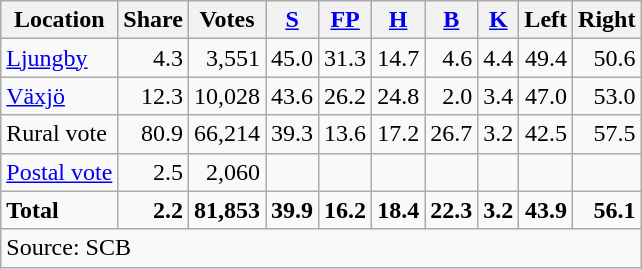<table class="wikitable sortable" style=text-align:right>
<tr>
<th>Location</th>
<th>Share</th>
<th>Votes</th>
<th><a href='#'>S</a></th>
<th><a href='#'>FP</a></th>
<th><a href='#'>H</a></th>
<th><a href='#'>B</a></th>
<th><a href='#'>K</a></th>
<th>Left</th>
<th>Right</th>
</tr>
<tr>
<td align=left><a href='#'>Ljungby</a></td>
<td>4.3</td>
<td>3,551</td>
<td>45.0</td>
<td>31.3</td>
<td>14.7</td>
<td>4.6</td>
<td>4.4</td>
<td>49.4</td>
<td>50.6</td>
</tr>
<tr>
<td align=left><a href='#'>Växjö</a></td>
<td>12.3</td>
<td>10,028</td>
<td>43.6</td>
<td>26.2</td>
<td>24.8</td>
<td>2.0</td>
<td>3.4</td>
<td>47.0</td>
<td>53.0</td>
</tr>
<tr>
<td align=left>Rural vote</td>
<td>80.9</td>
<td>66,214</td>
<td>39.3</td>
<td>13.6</td>
<td>17.2</td>
<td>26.7</td>
<td>3.2</td>
<td>42.5</td>
<td>57.5</td>
</tr>
<tr>
<td align=left><a href='#'>Postal vote</a></td>
<td>2.5</td>
<td>2,060</td>
<td></td>
<td></td>
<td></td>
<td></td>
<td></td>
<td></td>
<td></td>
</tr>
<tr>
<td align=left><strong>Total</strong></td>
<td><strong>2.2</strong></td>
<td><strong>81,853</strong></td>
<td><strong>39.9</strong></td>
<td><strong>16.2</strong></td>
<td><strong>18.4</strong></td>
<td><strong>22.3</strong></td>
<td><strong>3.2</strong></td>
<td><strong>43.9</strong></td>
<td><strong>56.1</strong></td>
</tr>
<tr>
<td align=left colspan=10>Source: SCB </td>
</tr>
</table>
